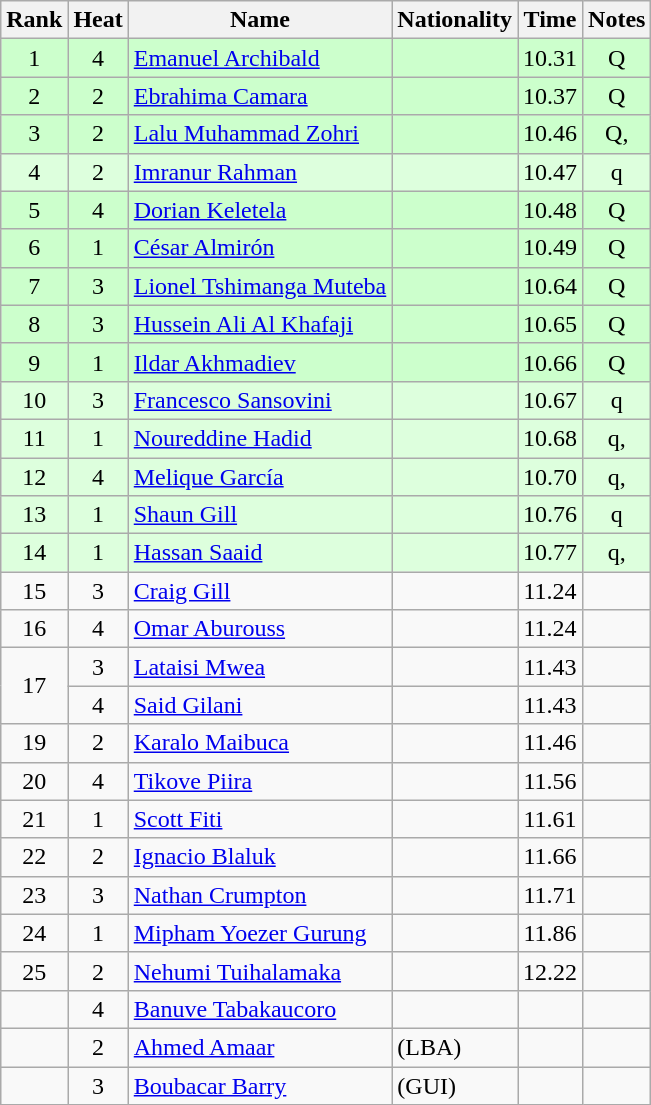<table class="wikitable sortable" style="text-align:center">
<tr>
<th>Rank</th>
<th>Heat</th>
<th>Name</th>
<th>Nationality</th>
<th>Time</th>
<th>Notes</th>
</tr>
<tr bgcolor=ccffcc>
<td>1</td>
<td>4</td>
<td align=left><a href='#'>Emanuel Archibald</a></td>
<td align=left></td>
<td>10.31</td>
<td>Q</td>
</tr>
<tr bgcolor=ccffcc>
<td>2</td>
<td>2</td>
<td align=left><a href='#'>Ebrahima Camara</a></td>
<td align=left></td>
<td>10.37</td>
<td>Q</td>
</tr>
<tr bgcolor=ccffcc>
<td>3</td>
<td>2</td>
<td align=left><a href='#'>Lalu Muhammad Zohri</a></td>
<td align=left></td>
<td>10.46</td>
<td>Q, </td>
</tr>
<tr bgcolor=ddffdd>
<td>4</td>
<td>2</td>
<td align=left><a href='#'>Imranur Rahman</a></td>
<td align=left></td>
<td>10.47</td>
<td>q</td>
</tr>
<tr bgcolor=ccffcc>
<td>5</td>
<td>4</td>
<td align=left><a href='#'>Dorian Keletela</a></td>
<td align=left></td>
<td>10.48</td>
<td>Q</td>
</tr>
<tr bgcolor=ccffcc>
<td>6</td>
<td>1</td>
<td align=left><a href='#'>César Almirón</a></td>
<td align=left></td>
<td>10.49</td>
<td>Q</td>
</tr>
<tr bgcolor=ccffcc>
<td>7</td>
<td>3</td>
<td align=left><a href='#'>Lionel Tshimanga Muteba</a></td>
<td align=left></td>
<td>10.64</td>
<td>Q</td>
</tr>
<tr bgcolor=ccffcc>
<td>8</td>
<td>3</td>
<td align=left><a href='#'>Hussein Ali Al Khafaji</a></td>
<td align=left></td>
<td>10.65</td>
<td>Q</td>
</tr>
<tr bgcolor=ccffcc>
<td>9</td>
<td>1</td>
<td align=left><a href='#'>Ildar Akhmadiev</a></td>
<td align=left></td>
<td>10.66</td>
<td>Q</td>
</tr>
<tr bgcolor=ddffdd>
<td>10</td>
<td>3</td>
<td align=left><a href='#'>Francesco Sansovini</a></td>
<td align=left></td>
<td>10.67</td>
<td>q</td>
</tr>
<tr bgcolor=ddffdd>
<td>11</td>
<td>1</td>
<td align=left><a href='#'>Noureddine Hadid</a></td>
<td align=left></td>
<td>10.68</td>
<td>q, </td>
</tr>
<tr bgcolor=ddffdd>
<td>12</td>
<td>4</td>
<td align=left><a href='#'>Melique García</a></td>
<td align=left></td>
<td>10.70</td>
<td>q, </td>
</tr>
<tr bgcolor=ddffdd>
<td>13</td>
<td>1</td>
<td align=left><a href='#'>Shaun Gill</a></td>
<td align=left></td>
<td>10.76</td>
<td>q</td>
</tr>
<tr bgcolor=ddffdd>
<td>14</td>
<td>1</td>
<td align=left><a href='#'>Hassan Saaid</a></td>
<td align=left></td>
<td>10.77</td>
<td>q, </td>
</tr>
<tr>
<td>15</td>
<td>3</td>
<td align=left><a href='#'>Craig Gill</a></td>
<td align=left></td>
<td>11.24 </td>
<td></td>
</tr>
<tr>
<td>16</td>
<td>4</td>
<td align=left><a href='#'>Omar Aburouss</a></td>
<td align=left></td>
<td>11.24 </td>
<td></td>
</tr>
<tr>
<td rowspan=2>17</td>
<td>3</td>
<td align=left><a href='#'>Lataisi Mwea</a></td>
<td align=left></td>
<td>11.43 </td>
<td></td>
</tr>
<tr>
<td>4</td>
<td align=left><a href='#'>Said Gilani</a></td>
<td align=left></td>
<td>11.43 </td>
<td></td>
</tr>
<tr>
<td>19</td>
<td>2</td>
<td align=left><a href='#'>Karalo Maibuca</a></td>
<td align=left></td>
<td>11.46</td>
<td></td>
</tr>
<tr>
<td>20</td>
<td>4</td>
<td align=left><a href='#'>Tikove Piira</a></td>
<td align=left></td>
<td>11.56</td>
<td></td>
</tr>
<tr>
<td>21</td>
<td>1</td>
<td align=left><a href='#'>Scott Fiti</a></td>
<td align=left></td>
<td>11.61</td>
<td></td>
</tr>
<tr>
<td>22</td>
<td>2</td>
<td align=left><a href='#'>Ignacio Blaluk</a></td>
<td align=left></td>
<td>11.66</td>
<td></td>
</tr>
<tr>
<td>23</td>
<td>3</td>
<td align=left><a href='#'>Nathan Crumpton</a></td>
<td align=left></td>
<td>11.71</td>
<td></td>
</tr>
<tr>
<td>24</td>
<td>1</td>
<td align=left><a href='#'>Mipham Yoezer Gurung</a></td>
<td align=left></td>
<td>11.86</td>
<td></td>
</tr>
<tr>
<td>25</td>
<td>2</td>
<td align=left><a href='#'>Nehumi Tuihalamaka</a></td>
<td align=left></td>
<td>12.22</td>
<td></td>
</tr>
<tr>
<td></td>
<td>4</td>
<td align=left><a href='#'>Banuve Tabakaucoro</a></td>
<td align=left></td>
<td></td>
<td></td>
</tr>
<tr>
<td></td>
<td>2</td>
<td align=left><a href='#'>Ahmed Amaar</a></td>
<td align=left> (LBA)</td>
<td></td>
<td></td>
</tr>
<tr>
<td></td>
<td>3</td>
<td align=left><a href='#'>Boubacar Barry</a></td>
<td align=left> (GUI)</td>
<td></td>
<td></td>
</tr>
</table>
